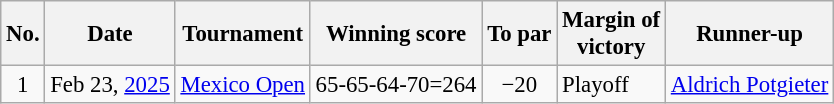<table class="wikitable" style="font-size:95%;">
<tr>
<th>No.</th>
<th>Date</th>
<th>Tournament</th>
<th>Winning score</th>
<th>To par</th>
<th>Margin of<br>victory</th>
<th>Runner-up</th>
</tr>
<tr>
<td align=center>1</td>
<td align=right>Feb 23, <a href='#'>2025</a></td>
<td><a href='#'>Mexico Open</a></td>
<td>65-65-64-70=264</td>
<td align=center>−20</td>
<td>Playoff</td>
<td> <a href='#'>Aldrich Potgieter</a></td>
</tr>
</table>
